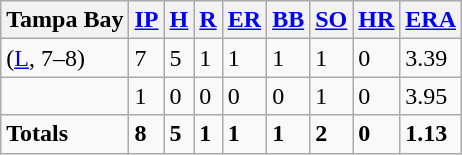<table class="wikitable sortable">
<tr>
<th>Tampa Bay</th>
<th><a href='#'>IP</a></th>
<th><a href='#'>H</a></th>
<th><a href='#'>R</a></th>
<th><a href='#'>ER</a></th>
<th><a href='#'>BB</a></th>
<th><a href='#'>SO</a></th>
<th><a href='#'>HR</a></th>
<th><a href='#'>ERA</a></th>
</tr>
<tr>
<td> (<a href='#'>L</a>, 7–8)</td>
<td>7</td>
<td>5</td>
<td>1</td>
<td>1</td>
<td>1</td>
<td>1</td>
<td>0</td>
<td>3.39</td>
</tr>
<tr>
<td></td>
<td>1</td>
<td>0</td>
<td>0</td>
<td>0</td>
<td>0</td>
<td>1</td>
<td>0</td>
<td>3.95</td>
</tr>
<tr class="sortbottom">
<td><strong>Totals</strong></td>
<td><strong>8</strong></td>
<td><strong>5</strong></td>
<td><strong>1</strong></td>
<td><strong>1</strong></td>
<td><strong>1</strong></td>
<td><strong>2</strong></td>
<td><strong>0</strong></td>
<td><strong>1.13</strong></td>
</tr>
</table>
